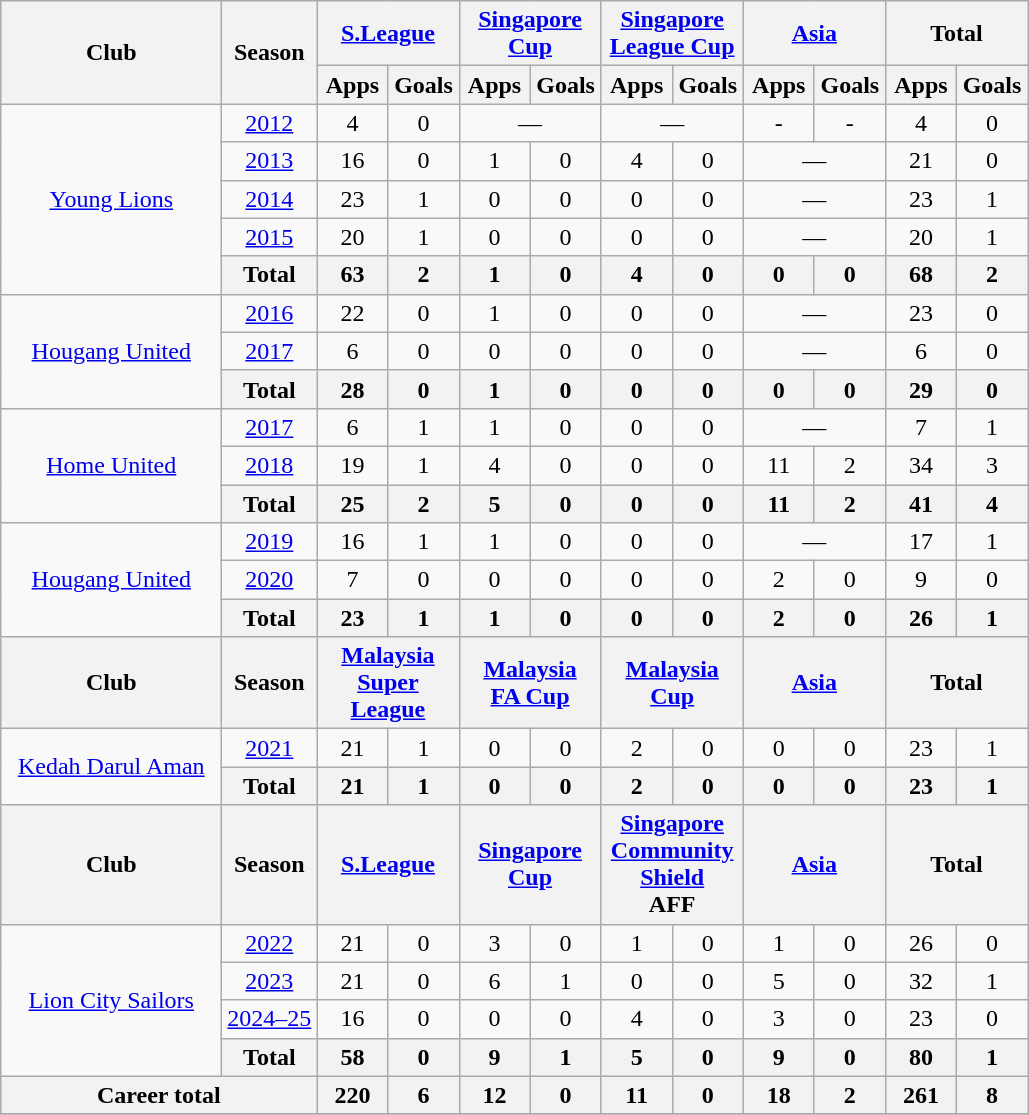<table class="wikitable" style="text-align:center">
<tr>
<th rowspan=2 width=140>Club</th>
<th rowspan=2>Season</th>
<th colspan=2><a href='#'>S.League</a></th>
<th colspan=2><a href='#'>Singapore Cup</a></th>
<th colspan=2><a href='#'>Singapore<br>League Cup</a></th>
<th colspan="2"><a href='#'>Asia</a></th>
<th colspan=2>Total</th>
</tr>
<tr>
<th width=40>Apps</th>
<th width=40>Goals</th>
<th width=40>Apps</th>
<th width=40>Goals</th>
<th width=40>Apps</th>
<th width=40>Goals</th>
<th width=40>Apps</th>
<th width=40>Goals</th>
<th width=40>Apps</th>
<th width=40>Goals</th>
</tr>
<tr>
<td rowspan=5><a href='#'>Young Lions</a></td>
<td><a href='#'>2012</a></td>
<td>4</td>
<td>0</td>
<td colspan=2>—</td>
<td colspan='2'>—</td>
<td>-</td>
<td>-</td>
<td>4</td>
<td>0</td>
</tr>
<tr>
<td><a href='#'>2013</a></td>
<td>16</td>
<td>0</td>
<td>1</td>
<td>0</td>
<td>4</td>
<td>0</td>
<td colspan='2'>—</td>
<td>21</td>
<td>0</td>
</tr>
<tr>
<td><a href='#'>2014</a></td>
<td>23</td>
<td>1</td>
<td>0</td>
<td>0</td>
<td>0</td>
<td>0</td>
<td colspan='2'>—</td>
<td>23</td>
<td>1</td>
</tr>
<tr>
<td><a href='#'>2015</a></td>
<td>20</td>
<td>1</td>
<td>0</td>
<td>0</td>
<td>0</td>
<td>0</td>
<td colspan='2'>—</td>
<td>20</td>
<td>1</td>
</tr>
<tr>
<th>Total</th>
<th>63</th>
<th>2</th>
<th>1</th>
<th>0</th>
<th>4</th>
<th>0</th>
<th>0</th>
<th>0</th>
<th>68</th>
<th>2</th>
</tr>
<tr>
<td rowspan="3"><a href='#'>Hougang United</a></td>
<td><a href='#'>2016</a></td>
<td>22</td>
<td>0</td>
<td>1</td>
<td>0</td>
<td>0</td>
<td>0</td>
<td colspan="2">—</td>
<td>23</td>
<td>0</td>
</tr>
<tr>
<td><a href='#'>2017</a></td>
<td>6</td>
<td>0</td>
<td>0</td>
<td>0</td>
<td>0</td>
<td>0</td>
<td colspan='2'>—</td>
<td>6</td>
<td>0</td>
</tr>
<tr>
<th>Total</th>
<th>28</th>
<th>0</th>
<th>1</th>
<th>0</th>
<th>0</th>
<th>0</th>
<th>0</th>
<th>0</th>
<th>29</th>
<th>0</th>
</tr>
<tr>
<td rowspan="3"><a href='#'>Home United</a></td>
<td><a href='#'>2017</a></td>
<td>6</td>
<td>1</td>
<td>1</td>
<td>0</td>
<td>0</td>
<td>0</td>
<td colspan="2">—</td>
<td>7</td>
<td>1</td>
</tr>
<tr>
<td><a href='#'>2018</a></td>
<td>19</td>
<td>1</td>
<td>4</td>
<td>0</td>
<td>0</td>
<td>0</td>
<td>11</td>
<td>2</td>
<td>34</td>
<td>3</td>
</tr>
<tr>
<th>Total</th>
<th>25</th>
<th>2</th>
<th>5</th>
<th>0</th>
<th>0</th>
<th>0</th>
<th>11</th>
<th>2</th>
<th>41</th>
<th>4</th>
</tr>
<tr>
<td rowspan="3"><a href='#'>Hougang United</a></td>
<td><a href='#'>2019</a></td>
<td>16</td>
<td>1</td>
<td>1</td>
<td>0</td>
<td>0</td>
<td>0</td>
<td colspan="2">—</td>
<td>17</td>
<td>1</td>
</tr>
<tr>
<td><a href='#'>2020</a></td>
<td>7</td>
<td>0</td>
<td>0</td>
<td>0</td>
<td>0</td>
<td>0</td>
<td>2</td>
<td>0</td>
<td>9</td>
<td>0</td>
</tr>
<tr>
<th>Total</th>
<th>23</th>
<th>1</th>
<th>1</th>
<th>0</th>
<th>0</th>
<th>0</th>
<th>2</th>
<th>0</th>
<th>26</th>
<th>1</th>
</tr>
<tr>
<th>Club</th>
<th>Season</th>
<th colspan="2"><a href='#'>Malaysia<br>Super League</a></th>
<th colspan="2"><a href='#'>Malaysia<br>FA Cup</a></th>
<th colspan="2"><a href='#'>Malaysia Cup</a></th>
<th colspan="2"><a href='#'>Asia</a></th>
<th colspan="2">Total</th>
</tr>
<tr>
<td rowspan="2"><a href='#'>Kedah Darul Aman</a></td>
<td><a href='#'>2021</a></td>
<td>21</td>
<td>1</td>
<td>0</td>
<td>0</td>
<td>2</td>
<td>0</td>
<td>0</td>
<td>0</td>
<td>23</td>
<td>1</td>
</tr>
<tr>
<th>Total</th>
<th>21</th>
<th>1</th>
<th>0</th>
<th>0</th>
<th>2</th>
<th>0</th>
<th>0</th>
<th>0</th>
<th>23</th>
<th>1</th>
</tr>
<tr>
<th>Club</th>
<th>Season</th>
<th colspan="2"><a href='#'>S.League</a></th>
<th colspan="2"><a href='#'>Singapore Cup</a></th>
<th colspan="2"><a href='#'>Singapore Community Shield</a> <br> AFF</th>
<th colspan="2"><a href='#'>Asia</a></th>
<th colspan="2">Total</th>
</tr>
<tr>
<td rowspan="4"><a href='#'>Lion City Sailors</a></td>
<td><a href='#'>2022</a></td>
<td>21</td>
<td>0</td>
<td>3</td>
<td>0</td>
<td>1</td>
<td>0</td>
<td>1</td>
<td>0</td>
<td>26</td>
<td>0</td>
</tr>
<tr>
<td><a href='#'>2023</a></td>
<td>21</td>
<td>0</td>
<td>6</td>
<td>1</td>
<td>0</td>
<td>0</td>
<td>5</td>
<td>0</td>
<td>32</td>
<td>1</td>
</tr>
<tr>
<td><a href='#'>2024–25</a></td>
<td>16</td>
<td>0</td>
<td>0</td>
<td>0</td>
<td>4</td>
<td>0</td>
<td>3</td>
<td>0</td>
<td>23</td>
<td>0</td>
</tr>
<tr>
<th>Total</th>
<th>58</th>
<th>0</th>
<th>9</th>
<th>1</th>
<th>5</th>
<th>0</th>
<th>9</th>
<th>0</th>
<th>80</th>
<th>1</th>
</tr>
<tr>
<th colspan="2">Career total</th>
<th>220</th>
<th>6</th>
<th>12</th>
<th>0</th>
<th>11</th>
<th>0</th>
<th>18</th>
<th>2</th>
<th>261</th>
<th>8</th>
</tr>
<tr>
</tr>
</table>
